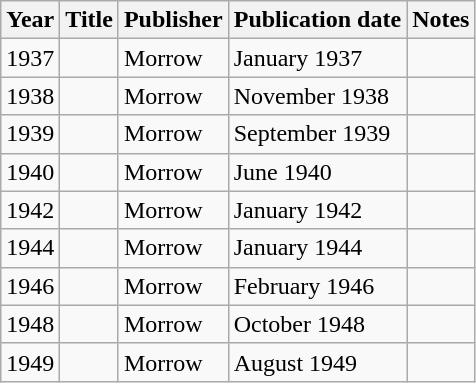<table class="wikitable sortable">
<tr>
<th>Year</th>
<th>Title</th>
<th class="unsortable">Publisher</th>
<th class="unsortable">Publication date</th>
<th class="unsortable">Notes</th>
</tr>
<tr>
<td>1937</td>
<td><em></em></td>
<td>Morrow</td>
<td>January 1937</td>
<td></td>
</tr>
<tr>
<td>1938</td>
<td><em></em></td>
<td>Morrow</td>
<td>November 1938</td>
<td></td>
</tr>
<tr>
<td>1939</td>
<td><em></em></td>
<td>Morrow</td>
<td>September 1939</td>
<td></td>
</tr>
<tr>
<td>1940</td>
<td><em></em></td>
<td>Morrow</td>
<td>June 1940</td>
<td></td>
</tr>
<tr>
<td>1942</td>
<td><em></em></td>
<td>Morrow</td>
<td>January 1942</td>
<td></td>
</tr>
<tr>
<td>1944</td>
<td><em></em></td>
<td>Morrow</td>
<td>January 1944</td>
<td></td>
</tr>
<tr>
<td>1946</td>
<td><em></em></td>
<td>Morrow</td>
<td>February 1946</td>
<td></td>
</tr>
<tr>
<td>1948</td>
<td><em></em></td>
<td>Morrow</td>
<td>October 1948</td>
<td></td>
</tr>
<tr>
<td>1949</td>
<td><em></em></td>
<td>Morrow</td>
<td>August 1949</td>
<td></td>
</tr>
</table>
